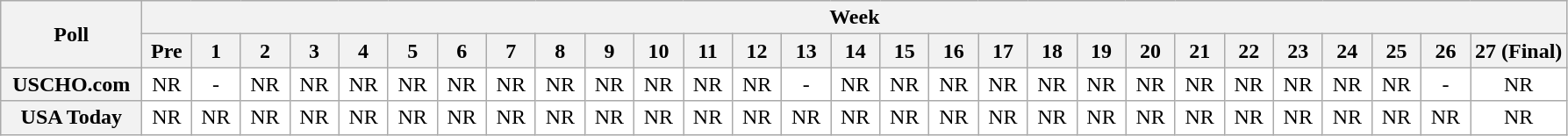<table class="wikitable" style="white-space:nowrap;">
<tr>
<th scope="col" width="100" rowspan="2">Poll</th>
<th colspan="28">Week</th>
</tr>
<tr>
<th scope="col" width="30">Pre</th>
<th scope="col" width="30">1</th>
<th scope="col" width="30">2</th>
<th scope="col" width="30">3</th>
<th scope="col" width="30">4</th>
<th scope="col" width="30">5</th>
<th scope="col" width="30">6</th>
<th scope="col" width="30">7</th>
<th scope="col" width="30">8</th>
<th scope="col" width="30">9</th>
<th scope="col" width="30">10</th>
<th scope="col" width="30">11</th>
<th scope="col" width="30">12</th>
<th scope="col" width="30">13</th>
<th scope="col" width="30">14</th>
<th scope="col" width="30">15</th>
<th scope="col" width="30">16</th>
<th scope="col" width="30">17</th>
<th scope="col" width="30">18</th>
<th scope="col" width="30">19</th>
<th scope="col" width="30">20</th>
<th scope="col" width="30">21</th>
<th scope="col" width="30">22</th>
<th scope="col" width="30">23</th>
<th scope="col" width="30">24</th>
<th scope="col" width="30">25</th>
<th scope="col" width="30">26</th>
<th scope="col" width="30">27 (Final)</th>
</tr>
<tr style="text-align:center;">
<th>USCHO.com</th>
<td bgcolor=FFFFFF>NR</td>
<td bgcolor=FFFFFF>-</td>
<td bgcolor=FFFFFF>NR</td>
<td bgcolor=FFFFFF>NR</td>
<td bgcolor=FFFFFF>NR</td>
<td bgcolor=FFFFFF>NR</td>
<td bgcolor=FFFFFF>NR</td>
<td bgcolor=FFFFFF>NR</td>
<td bgcolor=FFFFFF>NR</td>
<td bgcolor=FFFFFF>NR</td>
<td bgcolor=FFFFFF>NR</td>
<td bgcolor=FFFFFF>NR</td>
<td bgcolor=FFFFFF>NR</td>
<td bgcolor=FFFFFF>-</td>
<td bgcolor=FFFFFF>NR</td>
<td bgcolor=FFFFFF>NR</td>
<td bgcolor=FFFFFF>NR</td>
<td bgcolor=FFFFFF>NR</td>
<td bgcolor=FFFFFF>NR</td>
<td bgcolor=FFFFFF>NR</td>
<td bgcolor=FFFFFF>NR</td>
<td bgcolor=FFFFFF>NR</td>
<td bgcolor=FFFFFF>NR</td>
<td bgcolor=FFFFFF>NR</td>
<td bgcolor=FFFFFF>NR</td>
<td bgcolor=FFFFFF>NR</td>
<td bgcolor=FFFFFF>-</td>
<td bgcolor=FFFFFF>NR</td>
</tr>
<tr style="text-align:center;">
<th>USA Today</th>
<td bgcolor=FFFFFF>NR</td>
<td bgcolor=FFFFFF>NR</td>
<td bgcolor=FFFFFF>NR</td>
<td bgcolor=FFFFFF>NR</td>
<td bgcolor=FFFFFF>NR</td>
<td bgcolor=FFFFFF>NR</td>
<td bgcolor=FFFFFF>NR</td>
<td bgcolor=FFFFFF>NR</td>
<td bgcolor=FFFFFF>NR</td>
<td bgcolor=FFFFFF>NR</td>
<td bgcolor=FFFFFF>NR</td>
<td bgcolor=FFFFFF>NR</td>
<td bgcolor=FFFFFF>NR</td>
<td bgcolor=FFFFFF>NR</td>
<td bgcolor=FFFFFF>NR</td>
<td bgcolor=FFFFFF>NR</td>
<td bgcolor=FFFFFF>NR</td>
<td bgcolor=FFFFFF>NR</td>
<td bgcolor=FFFFFF>NR</td>
<td bgcolor=FFFFFF>NR</td>
<td bgcolor=FFFFFF>NR</td>
<td bgcolor=FFFFFF>NR</td>
<td bgcolor=FFFFFF>NR</td>
<td bgcolor=FFFFFF>NR</td>
<td bgcolor=FFFFFF>NR</td>
<td bgcolor=FFFFFF>NR</td>
<td bgcolor=FFFFFF>NR</td>
<td bgcolor=FFFFFF>NR</td>
</tr>
</table>
